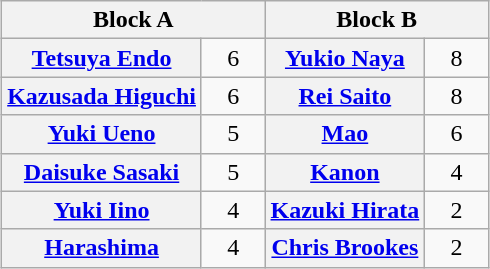<table class="wikitable" style="margin: 1em auto 1em auto;text-align:center">
<tr>
<th colspan="2">Block A</th>
<th colspan="2">Block B</th>
</tr>
<tr>
<th><a href='#'>Tetsuya Endo</a></th>
<td style="width:35px">6</td>
<th><a href='#'>Yukio Naya</a></th>
<td style="width:35px">8</td>
</tr>
<tr>
<th><a href='#'>Kazusada Higuchi</a></th>
<td>6</td>
<th><a href='#'>Rei Saito</a></th>
<td>8</td>
</tr>
<tr>
<th><a href='#'>Yuki Ueno</a></th>
<td>5</td>
<th><a href='#'>Mao</a></th>
<td>6</td>
</tr>
<tr>
<th><a href='#'>Daisuke Sasaki</a></th>
<td>5</td>
<th><a href='#'>Kanon</a></th>
<td>4</td>
</tr>
<tr>
<th><a href='#'>Yuki Iino</a></th>
<td>4</td>
<th><a href='#'>Kazuki Hirata</a></th>
<td>2</td>
</tr>
<tr>
<th><a href='#'>Harashima</a></th>
<td>4</td>
<th><a href='#'>Chris Brookes</a></th>
<td>2</td>
</tr>
</table>
